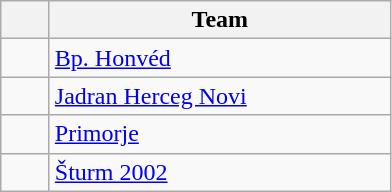<table class="wikitable" style="text-align:center">
<tr>
<th width=25></th>
<th width=220>Team</th>
</tr>
<tr>
<td></td>
<td align=left> <a href='#'>Bp. Honvéd</a></td>
</tr>
<tr>
<td></td>
<td align=left> <a href='#'>Jadran Herceg Novi</a></td>
</tr>
<tr>
<td></td>
<td align=left> <a href='#'>Primorje</a></td>
</tr>
<tr>
<td></td>
<td align=left> <a href='#'>Šturm 2002</a></td>
</tr>
</table>
